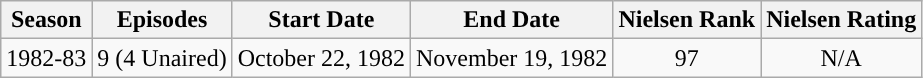<table class="wikitable" style="text-align: center">
<tr>
<th>Season</th>
<th>Episodes</th>
<th>Start Date</th>
<th>End Date</th>
<th>Nielsen Rank</th>
<th>Nielsen Rating</th>
</tr>
<tr>
<td style="text-align:center">1982-83</td>
<td style="text-align:center">9 (4 Unaired)</td>
<td style="text-align:center">October 22, 1982</td>
<td style="text-align:center">November 19, 1982</td>
<td style="text-align:center:">97</td>
<td style="text-align:center">N/A</td>
</tr>
</table>
